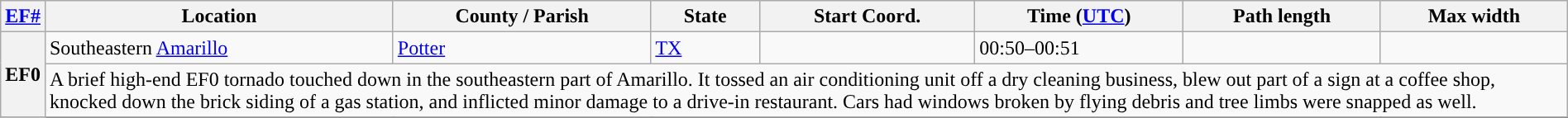<table class="wikitable sortable" style="width:100%;">
<tr>
<th scope="col" width="2%" align="center"><a href='#'>EF#</a></th>
<th scope="col" align="center" class="unsortable">Location</th>
<th scope="col" align="center" class="unsortable">County / Parish</th>
<th scope="col" align="center">State</th>
<th scope="col" align="center">Start Coord.</th>
<th scope="col" align="center">Time (<a href='#'>UTC</a>)</th>
<th scope="col" align="center">Path length</th>
<th scope="col" align="center">Max width</th>
</tr>
<tr>
<th scope="row" rowspan="2" style="background-color:#">EF0</th>
<td>Southeastern <a href='#'>Amarillo</a></td>
<td><a href='#'>Potter</a></td>
<td><a href='#'>TX</a></td>
<td></td>
<td>00:50–00:51</td>
<td></td>
<td></td>
</tr>
<tr class="expand-child">
<td colspan="8" style=" border-bottom: 1px solid black;">A brief high-end EF0 tornado touched down in the southeastern part of Amarillo. It tossed an air conditioning unit off a dry cleaning business, blew out part of a sign at a coffee shop, knocked down the brick siding of a gas station, and inflicted minor damage to a drive-in restaurant. Cars had windows broken by flying debris and tree limbs were snapped as well.</td>
</tr>
<tr>
</tr>
</table>
